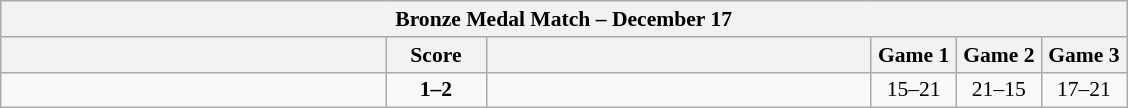<table class="wikitable" style="text-align: center; font-size:90% ">
<tr>
<th colspan=6>Bronze Medal Match – December 17</th>
</tr>
<tr>
<th align="right" width="250"></th>
<th width="60">Score</th>
<th align="left" width="250"></th>
<th width="50">Game 1</th>
<th width="50">Game 2</th>
<th width="50">Game 3</th>
</tr>
<tr>
<td align=left> <br></td>
<td align=center><strong>1–2</strong></td>
<td align=left><strong><br></strong></td>
<td>15–21</td>
<td>21–15</td>
<td>17–21</td>
</tr>
</table>
